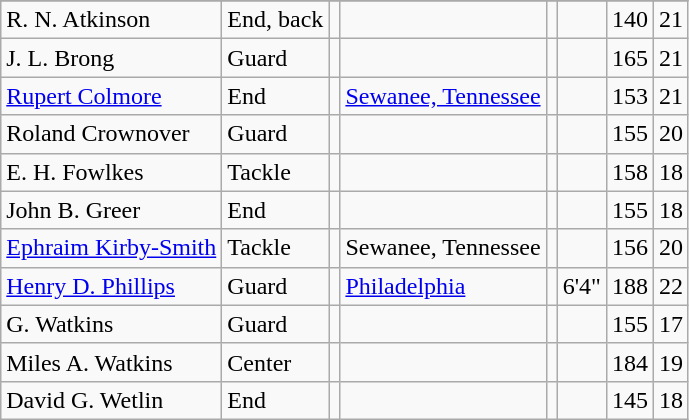<table class="wikitable">
<tr>
</tr>
<tr>
<td>R. N. Atkinson</td>
<td>End, back</td>
<td></td>
<td></td>
<td></td>
<td></td>
<td>140</td>
<td>21</td>
</tr>
<tr>
<td>J. L. Brong</td>
<td>Guard</td>
<td></td>
<td></td>
<td></td>
<td></td>
<td>165</td>
<td>21</td>
</tr>
<tr>
<td><a href='#'>Rupert Colmore</a></td>
<td>End</td>
<td></td>
<td><a href='#'>Sewanee, Tennessee</a></td>
<td></td>
<td></td>
<td>153</td>
<td>21</td>
</tr>
<tr>
<td>Roland Crownover</td>
<td>Guard</td>
<td></td>
<td></td>
<td></td>
<td></td>
<td>155</td>
<td>20</td>
</tr>
<tr>
<td>E. H. Fowlkes</td>
<td>Tackle</td>
<td></td>
<td></td>
<td></td>
<td></td>
<td>158</td>
<td>18</td>
</tr>
<tr>
<td>John B. Greer</td>
<td>End</td>
<td></td>
<td></td>
<td></td>
<td></td>
<td>155</td>
<td>18</td>
</tr>
<tr>
<td><a href='#'>Ephraim Kirby-Smith</a></td>
<td>Tackle</td>
<td></td>
<td>Sewanee, Tennessee</td>
<td></td>
<td></td>
<td>156</td>
<td>20</td>
</tr>
<tr>
<td><a href='#'>Henry D. Phillips</a></td>
<td>Guard</td>
<td></td>
<td><a href='#'>Philadelphia</a></td>
<td></td>
<td>6'4"</td>
<td>188</td>
<td>22</td>
</tr>
<tr>
<td>G. Watkins</td>
<td>Guard</td>
<td></td>
<td></td>
<td></td>
<td></td>
<td>155</td>
<td>17</td>
</tr>
<tr>
<td>Miles A. Watkins</td>
<td>Center</td>
<td></td>
<td></td>
<td></td>
<td></td>
<td>184</td>
<td>19</td>
</tr>
<tr>
<td>David G. Wetlin</td>
<td>End</td>
<td></td>
<td></td>
<td></td>
<td></td>
<td>145</td>
<td>18</td>
</tr>
</table>
